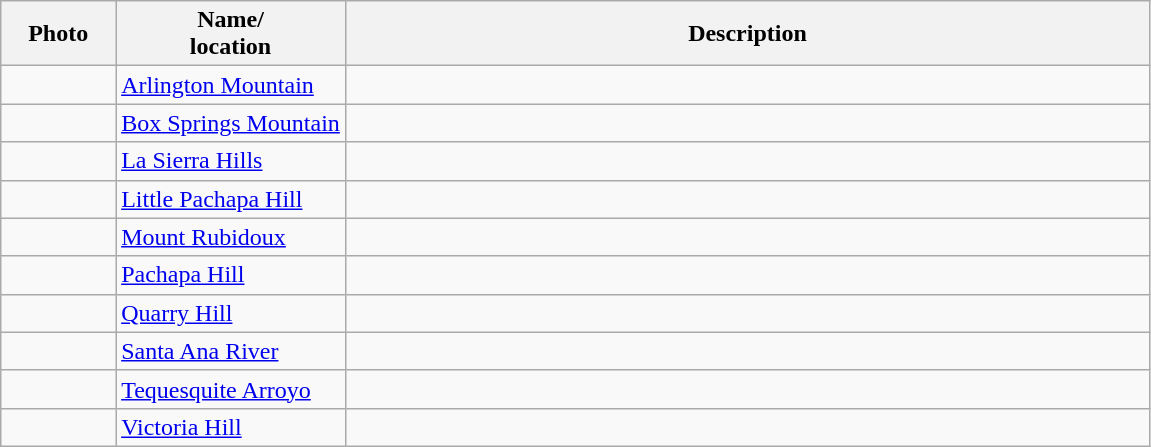<table class="wikitable">
<tr>
<th width="10%">Photo</th>
<th width="20%">Name/<br>location</th>
<th width="70%">Description</th>
</tr>
<tr>
<td></td>
<td><a href='#'>Arlington Mountain</a></td>
<td><br><small></small></td>
</tr>
<tr>
<td></td>
<td><a href='#'>Box Springs Mountain</a></td>
<td><br><small></small></td>
</tr>
<tr>
<td></td>
<td><a href='#'>La Sierra Hills</a></td>
<td></td>
</tr>
<tr>
<td></td>
<td><a href='#'>Little Pachapa Hill</a></td>
<td><br><small></small></td>
</tr>
<tr>
<td></td>
<td><a href='#'>Mount Rubidoux</a></td>
<td><br><small></small></td>
</tr>
<tr>
<td></td>
<td><a href='#'>Pachapa Hill</a></td>
<td><br><small></small></td>
</tr>
<tr>
<td></td>
<td><a href='#'>Quarry Hill</a></td>
<td><br><small></small></td>
</tr>
<tr>
<td></td>
<td><a href='#'>Santa Ana River</a></td>
<td></td>
</tr>
<tr>
<td></td>
<td><a href='#'>Tequesquite Arroyo</a></td>
<td></td>
</tr>
<tr>
<td></td>
<td><a href='#'>Victoria Hill</a></td>
<td><br><small></small></td>
</tr>
</table>
